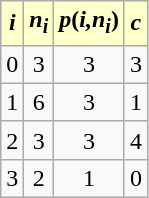<table class="wikitable" style="text-align:center">
<tr>
<th style="background:#ffc"><em>i</em></th>
<th style="background:#ffc"><em>n<sub>i</sub></em></th>
<th style="background:#ffc"><em>p</em>(<em>i,n<sub>i</sub></em>)</th>
<th style="background:#ffc"><em>c</em></th>
</tr>
<tr>
<td>0</td>
<td>3</td>
<td>3</td>
<td>3</td>
</tr>
<tr>
<td>1</td>
<td>6</td>
<td>3</td>
<td>1</td>
</tr>
<tr>
<td>2</td>
<td>3</td>
<td>3</td>
<td>4</td>
</tr>
<tr>
<td>3</td>
<td>2</td>
<td>1</td>
<td>0</td>
</tr>
</table>
